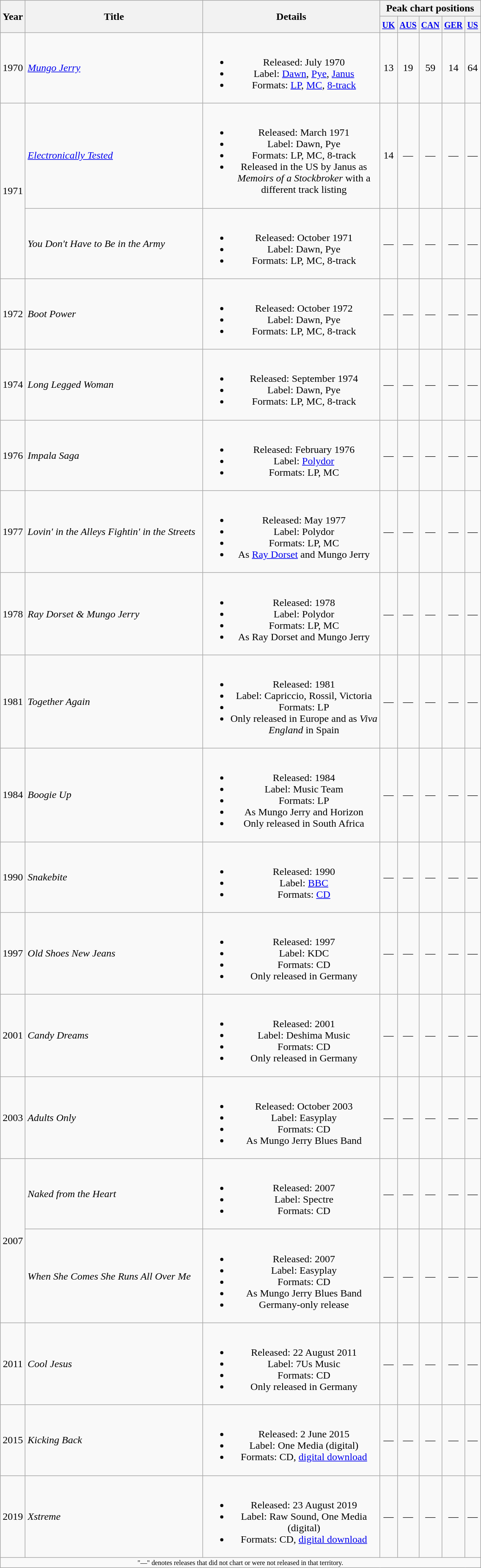<table class="wikitable" style="text-align:center">
<tr>
<th rowspan="2">Year</th>
<th rowspan="2" style="width:17em;">Title</th>
<th rowspan="2" style="width:17em;">Details</th>
<th colspan="5">Peak chart positions</th>
</tr>
<tr>
<th><small><a href='#'>UK</a></small><br></th>
<th><small><a href='#'>AUS</a></small><br></th>
<th><small><a href='#'>CAN</a></small><br></th>
<th><small><a href='#'>GER</a></small><br></th>
<th><small><a href='#'>US</a></small><br></th>
</tr>
<tr>
<td>1970</td>
<td align="left"><em><a href='#'>Mungo Jerry</a></em></td>
<td><br><ul><li>Released: July 1970</li><li>Label: <a href='#'>Dawn</a>, <a href='#'>Pye</a>, <a href='#'>Janus</a></li><li>Formats: <a href='#'>LP</a>, <a href='#'>MC</a>, <a href='#'>8-track</a></li></ul></td>
<td>13</td>
<td>19</td>
<td>59</td>
<td>14</td>
<td>64</td>
</tr>
<tr>
<td rowspan="2">1971</td>
<td align="left"><em><a href='#'>Electronically Tested</a></em></td>
<td><br><ul><li>Released: March 1971</li><li>Label: Dawn, Pye</li><li>Formats: LP, MC, 8-track</li><li>Released in the US by Janus as <em>Memoirs of a Stockbroker</em> with a different track listing</li></ul></td>
<td>14</td>
<td>—</td>
<td>—</td>
<td>—</td>
<td>—</td>
</tr>
<tr>
<td align="left"><em>You Don't Have to Be in the Army</em></td>
<td><br><ul><li>Released: October 1971</li><li>Label: Dawn, Pye</li><li>Formats: LP, MC, 8-track</li></ul></td>
<td>—</td>
<td>—</td>
<td>—</td>
<td>—</td>
<td>—</td>
</tr>
<tr>
<td>1972</td>
<td align="left"><em>Boot Power</em></td>
<td><br><ul><li>Released: October 1972</li><li>Label: Dawn, Pye</li><li>Formats: LP, MC, 8-track</li></ul></td>
<td>—</td>
<td>—</td>
<td>—</td>
<td>—</td>
<td>—</td>
</tr>
<tr>
<td>1974</td>
<td align="left"><em>Long Legged Woman</em></td>
<td><br><ul><li>Released: September 1974</li><li>Label: Dawn, Pye</li><li>Formats: LP, MC, 8-track</li></ul></td>
<td>—</td>
<td>—</td>
<td>—</td>
<td>—</td>
<td>—</td>
</tr>
<tr>
<td>1976</td>
<td align="left"><em>Impala Saga</em></td>
<td><br><ul><li>Released: February 1976</li><li>Label: <a href='#'>Polydor</a></li><li>Formats: LP, MC</li></ul></td>
<td>—</td>
<td>—</td>
<td>—</td>
<td>—</td>
<td>—</td>
</tr>
<tr>
<td>1977</td>
<td align="left"><em>Lovin' in the Alleys Fightin' in the Streets</em></td>
<td><br><ul><li>Released: May 1977</li><li>Label: Polydor</li><li>Formats: LP, MC</li><li>As <a href='#'>Ray Dorset</a> and Mungo Jerry</li></ul></td>
<td>—</td>
<td>—</td>
<td>—</td>
<td>—</td>
<td>—</td>
</tr>
<tr>
<td>1978</td>
<td align="left"><em>Ray Dorset & Mungo Jerry</em></td>
<td><br><ul><li>Released: 1978</li><li>Label: Polydor</li><li>Formats: LP, MC</li><li>As Ray Dorset and Mungo Jerry</li></ul></td>
<td>—</td>
<td>—</td>
<td>—</td>
<td>—</td>
<td>—</td>
</tr>
<tr>
<td>1981</td>
<td align="left"><em>Together Again</em></td>
<td><br><ul><li>Released: 1981</li><li>Label: Capriccio, Rossil, Victoria</li><li>Formats: LP</li><li>Only released in Europe and as <em>Viva England</em> in Spain</li></ul></td>
<td>—</td>
<td>—</td>
<td>—</td>
<td>—</td>
<td>—</td>
</tr>
<tr>
<td>1984</td>
<td align="left"><em>Boogie Up</em></td>
<td><br><ul><li>Released: 1984</li><li>Label: Music Team</li><li>Formats: LP</li><li>As Mungo Jerry and Horizon</li><li>Only released in South Africa</li></ul></td>
<td>—</td>
<td>—</td>
<td>—</td>
<td>—</td>
<td>—</td>
</tr>
<tr>
<td>1990</td>
<td align="left"><em>Snakebite</em></td>
<td><br><ul><li>Released: 1990</li><li>Label: <a href='#'>BBC</a></li><li>Formats: <a href='#'>CD</a></li></ul></td>
<td>—</td>
<td>—</td>
<td>—</td>
<td>—</td>
<td>—</td>
</tr>
<tr>
<td>1997</td>
<td align="left"><em>Old Shoes New Jeans</em></td>
<td><br><ul><li>Released: 1997</li><li>Label: KDC</li><li>Formats: CD</li><li>Only released in Germany</li></ul></td>
<td>—</td>
<td>—</td>
<td>—</td>
<td>—</td>
<td>—</td>
</tr>
<tr>
<td>2001</td>
<td align="left"><em>Candy Dreams</em></td>
<td><br><ul><li>Released: 2001</li><li>Label: Deshima Music</li><li>Formats: CD</li><li>Only released in Germany</li></ul></td>
<td>—</td>
<td>—</td>
<td>—</td>
<td>—</td>
<td>—</td>
</tr>
<tr>
<td>2003</td>
<td align="left"><em>Adults Only</em></td>
<td><br><ul><li>Released: October 2003</li><li>Label: Easyplay</li><li>Formats: CD</li><li>As Mungo Jerry Blues Band</li></ul></td>
<td>—</td>
<td>—</td>
<td>—</td>
<td>—</td>
<td>—</td>
</tr>
<tr>
<td rowspan="2">2007</td>
<td align="left"><em>Naked from the Heart</em></td>
<td><br><ul><li>Released: 2007</li><li>Label: Spectre</li><li>Formats: CD</li></ul></td>
<td>—</td>
<td>—</td>
<td>—</td>
<td>—</td>
<td>—</td>
</tr>
<tr>
<td align="left"><em>When She Comes She Runs All Over Me</em></td>
<td><br><ul><li>Released: 2007</li><li>Label: Easyplay</li><li>Formats: CD</li><li>As Mungo Jerry Blues Band</li><li>Germany-only release</li></ul></td>
<td>—</td>
<td>—</td>
<td>—</td>
<td>—</td>
<td>—</td>
</tr>
<tr>
<td>2011</td>
<td align="left"><em>Cool Jesus</em></td>
<td><br><ul><li>Released: 22 August 2011</li><li>Label: 7Us Music</li><li>Formats: CD</li><li>Only released in Germany</li></ul></td>
<td>—</td>
<td>—</td>
<td>—</td>
<td>—</td>
<td>—</td>
</tr>
<tr>
<td>2015</td>
<td align="left"><em>Kicking Back</em></td>
<td><br><ul><li>Released: 2 June 2015</li><li>Label: One Media (digital)</li><li>Formats: CD, <a href='#'>digital download</a></li></ul></td>
<td>—</td>
<td>—</td>
<td>—</td>
<td>—</td>
<td>—</td>
</tr>
<tr>
<td>2019</td>
<td align="left"><em>Xstreme</em></td>
<td><br><ul><li>Released: 23 August 2019</li><li>Label: Raw Sound, One Media (digital)</li><li>Formats: CD, <a href='#'>digital download</a></li></ul></td>
<td>—</td>
<td>—</td>
<td>—</td>
<td>—</td>
<td>—</td>
</tr>
<tr>
<td colspan="8" style="font-size:8pt">"—" denotes releases that did not chart or were not released in that territory.</td>
</tr>
</table>
